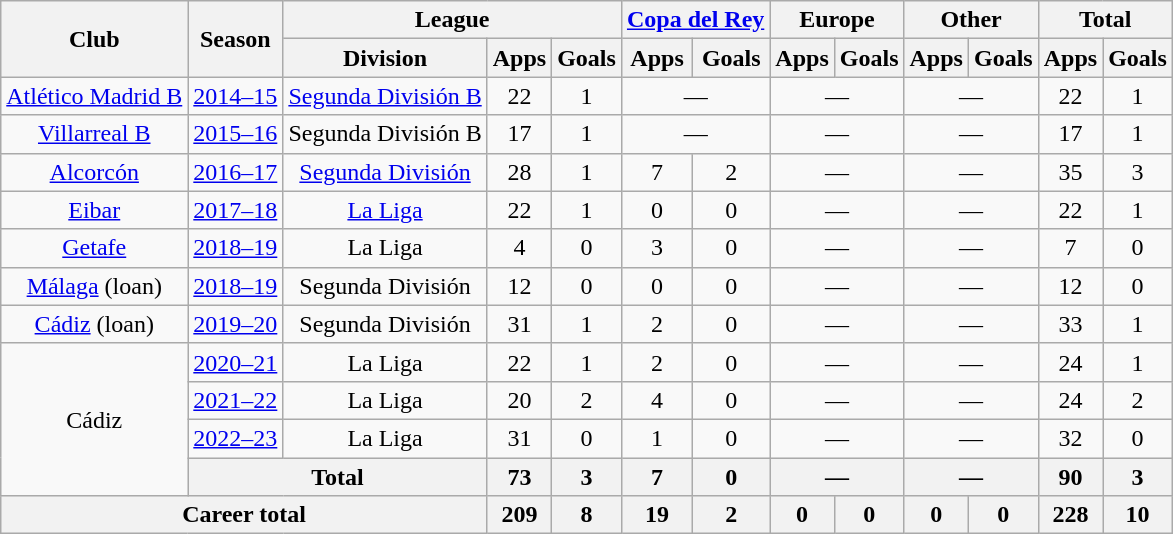<table class="wikitable" style="text-align:center">
<tr>
<th rowspan="2">Club</th>
<th rowspan="2">Season</th>
<th colspan="3">League</th>
<th colspan="2"><a href='#'>Copa del Rey</a></th>
<th colspan="2">Europe</th>
<th colspan="2">Other</th>
<th colspan="2">Total</th>
</tr>
<tr>
<th>Division</th>
<th>Apps</th>
<th>Goals</th>
<th>Apps</th>
<th>Goals</th>
<th>Apps</th>
<th>Goals</th>
<th>Apps</th>
<th>Goals</th>
<th>Apps</th>
<th>Goals</th>
</tr>
<tr>
<td><a href='#'>Atlético Madrid B</a></td>
<td><a href='#'>2014–15</a></td>
<td><a href='#'>Segunda División B</a></td>
<td>22</td>
<td>1</td>
<td colspan="2">—</td>
<td colspan="2">—</td>
<td colspan="2">—</td>
<td>22</td>
<td>1</td>
</tr>
<tr>
<td><a href='#'>Villarreal B</a></td>
<td><a href='#'>2015–16</a></td>
<td>Segunda División B</td>
<td>17</td>
<td>1</td>
<td colspan="2">—</td>
<td colspan="2">—</td>
<td colspan="2">—</td>
<td>17</td>
<td>1</td>
</tr>
<tr>
<td><a href='#'>Alcorcón</a></td>
<td><a href='#'>2016–17</a></td>
<td><a href='#'>Segunda División</a></td>
<td>28</td>
<td>1</td>
<td>7</td>
<td>2</td>
<td colspan="2">—</td>
<td colspan="2">—</td>
<td>35</td>
<td>3</td>
</tr>
<tr>
<td><a href='#'>Eibar</a></td>
<td><a href='#'>2017–18</a></td>
<td><a href='#'>La Liga</a></td>
<td>22</td>
<td>1</td>
<td>0</td>
<td>0</td>
<td colspan="2">—</td>
<td colspan="2">—</td>
<td>22</td>
<td>1</td>
</tr>
<tr>
<td><a href='#'>Getafe</a></td>
<td><a href='#'>2018–19</a></td>
<td>La Liga</td>
<td>4</td>
<td>0</td>
<td>3</td>
<td>0</td>
<td colspan="2">—</td>
<td colspan="2">—</td>
<td>7</td>
<td>0</td>
</tr>
<tr>
<td><a href='#'>Málaga</a> (loan)</td>
<td><a href='#'>2018–19</a></td>
<td>Segunda División</td>
<td>12</td>
<td>0</td>
<td>0</td>
<td>0</td>
<td colspan="2">—</td>
<td colspan="2">—</td>
<td>12</td>
<td>0</td>
</tr>
<tr>
<td><a href='#'>Cádiz</a> (loan)</td>
<td><a href='#'>2019–20</a></td>
<td>Segunda División</td>
<td>31</td>
<td>1</td>
<td>2</td>
<td>0</td>
<td colspan="2">—</td>
<td colspan="2">—</td>
<td>33</td>
<td>1</td>
</tr>
<tr>
<td rowspan="4">Cádiz</td>
<td><a href='#'>2020–21</a></td>
<td>La Liga</td>
<td>22</td>
<td>1</td>
<td>2</td>
<td>0</td>
<td colspan="2">—</td>
<td colspan="2">—</td>
<td>24</td>
<td>1</td>
</tr>
<tr>
<td><a href='#'>2021–22</a></td>
<td>La Liga</td>
<td>20</td>
<td>2</td>
<td>4</td>
<td>0</td>
<td colspan="2">—</td>
<td colspan="2">—</td>
<td>24</td>
<td>2</td>
</tr>
<tr>
<td><a href='#'>2022–23</a></td>
<td>La Liga</td>
<td>31</td>
<td>0</td>
<td>1</td>
<td>0</td>
<td colspan="2">—</td>
<td colspan="2">—</td>
<td>32</td>
<td>0</td>
</tr>
<tr>
<th colspan="2">Total</th>
<th>73</th>
<th>3</th>
<th>7</th>
<th>0</th>
<th colspan="2">—</th>
<th colspan="2">—</th>
<th>90</th>
<th>3</th>
</tr>
<tr>
<th colspan="3">Career total</th>
<th>209</th>
<th>8</th>
<th>19</th>
<th>2</th>
<th>0</th>
<th>0</th>
<th>0</th>
<th>0</th>
<th>228</th>
<th>10</th>
</tr>
</table>
